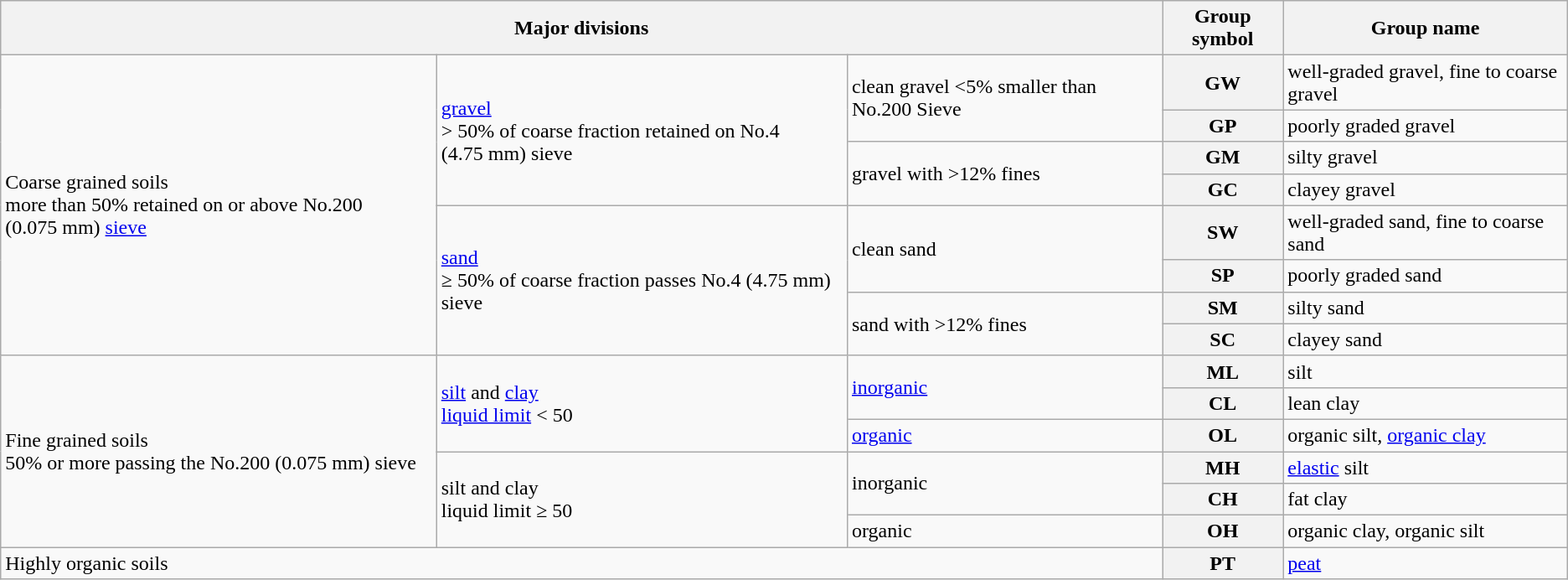<table class="wikitable">
<tr>
<th colspan="3">Major divisions</th>
<th>Group symbol</th>
<th>Group name</th>
</tr>
<tr>
<td rowspan="8">Coarse grained soils<br>more than 50% retained on or above No.200 (0.075 mm) <a href='#'>sieve</a></td>
<td rowspan="4"><a href='#'>gravel</a><br>> 50% of coarse fraction retained on No.4 (4.75 mm) sieve</td>
<td rowspan="2">clean gravel <5% smaller than No.200 Sieve</td>
<th>GW</th>
<td>well-graded gravel, fine to coarse gravel</td>
</tr>
<tr>
<th>GP</th>
<td>poorly graded gravel</td>
</tr>
<tr>
<td rowspan="2">gravel with >12% fines</td>
<th>GM</th>
<td>silty gravel</td>
</tr>
<tr>
<th>GC</th>
<td>clayey gravel</td>
</tr>
<tr>
<td rowspan="4"><a href='#'>sand</a><br>≥ 50% of coarse fraction passes No.4 (4.75 mm) sieve</td>
<td rowspan="2">clean sand</td>
<th>SW</th>
<td>well-graded sand, fine to coarse sand</td>
</tr>
<tr>
<th>SP</th>
<td>poorly graded sand</td>
</tr>
<tr>
<td rowspan="2">sand with >12% fines</td>
<th>SM</th>
<td>silty sand</td>
</tr>
<tr>
<th>SC</th>
<td>clayey sand</td>
</tr>
<tr>
<td rowspan="6">Fine grained soils<br>50% or more passing the No.200 (0.075 mm) sieve</td>
<td rowspan="3"><a href='#'>silt</a> and <a href='#'>clay</a><br><a href='#'>liquid limit</a> < 50</td>
<td rowspan="2"><a href='#'>inorganic</a></td>
<th>ML</th>
<td>silt</td>
</tr>
<tr>
<th>CL</th>
<td>lean clay</td>
</tr>
<tr>
<td><a href='#'>organic</a></td>
<th>OL</th>
<td>organic silt, <a href='#'>organic clay</a></td>
</tr>
<tr>
<td rowspan="3">silt and clay<br>liquid limit ≥ 50</td>
<td rowspan="2">inorganic</td>
<th>MH</th>
<td><a href='#'>elastic</a> silt</td>
</tr>
<tr>
<th>CH</th>
<td>fat clay</td>
</tr>
<tr>
<td>organic</td>
<th>OH</th>
<td>organic clay, organic silt</td>
</tr>
<tr>
<td colspan="3">Highly organic soils</td>
<th>PT</th>
<td><a href='#'>peat</a></td>
</tr>
</table>
